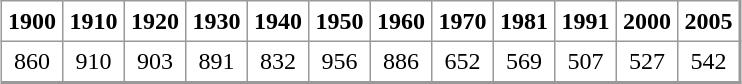<table align="center" rules="all" cellspacing="0" cellpadding="4" style="border: 1px solid #999; border-right: 2px solid #999; border-bottom:2px solid #999">
<tr>
<th>1900</th>
<th>1910</th>
<th>1920</th>
<th>1930</th>
<th>1940</th>
<th>1950</th>
<th>1960</th>
<th>1970</th>
<th>1981</th>
<th>1991</th>
<th>2000</th>
<th>2005</th>
</tr>
<tr>
<td align=center>860</td>
<td align=center>910</td>
<td align=center>903</td>
<td align=center>891</td>
<td align=center>832</td>
<td align=center>956</td>
<td align=center>886</td>
<td align=center>652</td>
<td align=center>569</td>
<td align=center>507</td>
<td align=center>527</td>
<td align=center>542</td>
</tr>
</table>
